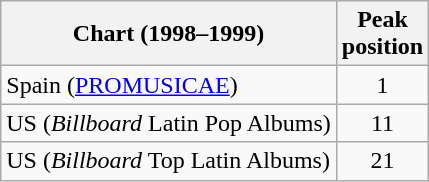<table class="wikitable sortable" border="1">
<tr>
<th>Chart (1998–1999)</th>
<th>Peak<br>position</th>
</tr>
<tr>
<td>Spain (<a href='#'>PROMUSICAE</a>)</td>
<td style="text-align:center;">1</td>
</tr>
<tr>
<td>US (<em>Billboard</em> Latin Pop Albums)</td>
<td style="text-align:center;">11</td>
</tr>
<tr>
<td>US (<em>Billboard</em> Top Latin Albums)</td>
<td style="text-align:center;">21</td>
</tr>
</table>
